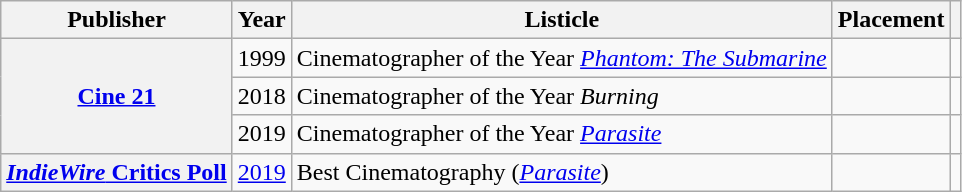<table class="wikitable plainrowheaders sortable">
<tr>
<th scope="col">Publisher</th>
<th scope="col">Year</th>
<th scope="col">Listicle</th>
<th scope="col">Placement</th>
<th scope="col" class="unsortable"></th>
</tr>
<tr>
<th rowspan="3" scope="row"><a href='#'>Cine 21</a></th>
<td>1999</td>
<td>Cinematographer of the Year <em><a href='#'>Phantom: The Submarine</a></em></td>
<td></td>
<td></td>
</tr>
<tr>
<td>2018</td>
<td>Cinematographer of the Year <em>Burning</em></td>
<td></td>
<td></td>
</tr>
<tr>
<td>2019</td>
<td>Cinematographer of the Year <em><a href='#'>Parasite</a></em></td>
<td></td>
<td></td>
</tr>
<tr>
<th scope="row"><a href='#'><em>IndieWire</em> Critics Poll</a></th>
<td><a href='#'>2019</a></td>
<td>Best Cinematography (<em><a href='#'>Parasite</a></em>)</td>
<td></td>
<td></td>
</tr>
</table>
